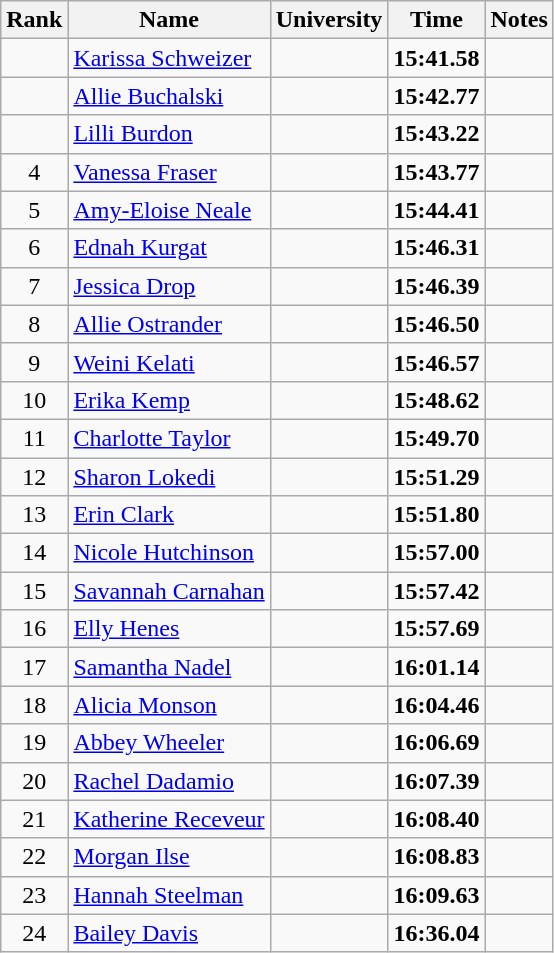<table class="wikitable sortable" style="text-align:center">
<tr>
<th>Rank</th>
<th>Name</th>
<th>University</th>
<th>Time</th>
<th>Notes</th>
</tr>
<tr>
<td></td>
<td align=left><a href='#'>Karissa Schweizer</a></td>
<td></td>
<td><strong>15:41.58</strong></td>
<td></td>
</tr>
<tr>
<td></td>
<td align=left><a href='#'>Allie Buchalski</a></td>
<td></td>
<td><strong>15:42.77</strong></td>
<td></td>
</tr>
<tr>
<td></td>
<td align=left> <a href='#'>Lilli Burdon</a></td>
<td></td>
<td><strong>15:43.22</strong></td>
<td></td>
</tr>
<tr>
<td>4</td>
<td align=left><a href='#'>Vanessa Fraser</a></td>
<td></td>
<td><strong>15:43.77</strong></td>
<td></td>
</tr>
<tr>
<td>5</td>
<td align=left> <a href='#'>Amy-Eloise Neale</a></td>
<td></td>
<td><strong>15:44.41</strong></td>
<td></td>
</tr>
<tr>
<td>6</td>
<td align=left><a href='#'>Ednah Kurgat</a></td>
<td></td>
<td><strong>15:46.31</strong></td>
<td></td>
</tr>
<tr>
<td>7</td>
<td align=left><a href='#'>Jessica Drop</a></td>
<td></td>
<td><strong>15:46.39</strong></td>
<td></td>
</tr>
<tr>
<td>8</td>
<td align=left><a href='#'>Allie Ostrander</a></td>
<td></td>
<td><strong>15:46.50</strong></td>
<td></td>
</tr>
<tr>
<td>9</td>
<td align=left> <a href='#'>Weini Kelati</a></td>
<td></td>
<td><strong>15:46.57</strong></td>
<td></td>
</tr>
<tr>
<td>10</td>
<td align=left><a href='#'>Erika Kemp</a></td>
<td></td>
<td><strong>15:48.62</strong></td>
<td></td>
</tr>
<tr>
<td>11</td>
<td align=left> <a href='#'>Charlotte Taylor</a></td>
<td></td>
<td><strong>15:49.70</strong></td>
<td></td>
</tr>
<tr>
<td>12</td>
<td align=left> <a href='#'>Sharon Lokedi</a></td>
<td></td>
<td><strong>15:51.29</strong></td>
<td></td>
</tr>
<tr>
<td>13</td>
<td align=left><a href='#'>Erin Clark</a></td>
<td></td>
<td><strong>15:51.80</strong></td>
<td></td>
</tr>
<tr>
<td>14</td>
<td align=left> <a href='#'>Nicole Hutchinson</a></td>
<td></td>
<td><strong>15:57.00</strong></td>
<td></td>
</tr>
<tr>
<td>15</td>
<td align=left><a href='#'>Savannah Carnahan</a></td>
<td></td>
<td><strong>15:57.42</strong></td>
<td></td>
</tr>
<tr>
<td>16</td>
<td align=left><a href='#'>Elly Henes</a></td>
<td></td>
<td><strong>15:57.69</strong></td>
<td></td>
</tr>
<tr>
<td>17</td>
<td align=left><a href='#'>Samantha Nadel</a></td>
<td></td>
<td><strong>16:01.14</strong></td>
<td></td>
</tr>
<tr>
<td>18</td>
<td align=left><a href='#'>Alicia Monson</a></td>
<td></td>
<td><strong>16:04.46</strong></td>
<td></td>
</tr>
<tr>
<td>19</td>
<td align=left><a href='#'>Abbey Wheeler</a></td>
<td></td>
<td><strong>16:06.69</strong></td>
<td></td>
</tr>
<tr>
<td>20</td>
<td align=left><a href='#'>Rachel Dadamio</a></td>
<td></td>
<td><strong>16:07.39</strong></td>
<td></td>
</tr>
<tr>
<td>21</td>
<td align=left><a href='#'>Katherine Receveur</a></td>
<td></td>
<td><strong>16:08.40</strong></td>
<td></td>
</tr>
<tr>
<td>22</td>
<td align=left><a href='#'>Morgan Ilse</a></td>
<td></td>
<td><strong>16:08.83</strong></td>
<td></td>
</tr>
<tr>
<td>23</td>
<td align=left><a href='#'>Hannah Steelman</a></td>
<td></td>
<td><strong>16:09.63</strong></td>
<td></td>
</tr>
<tr>
<td>24</td>
<td align=left><a href='#'>Bailey Davis</a></td>
<td></td>
<td><strong>16:36.04</strong></td>
<td></td>
</tr>
</table>
